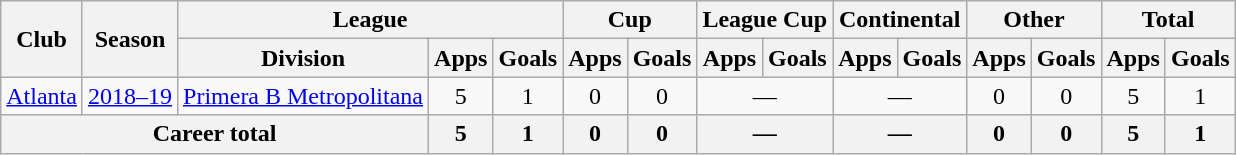<table class="wikitable" style="text-align:center">
<tr>
<th rowspan="2">Club</th>
<th rowspan="2">Season</th>
<th colspan="3">League</th>
<th colspan="2">Cup</th>
<th colspan="2">League Cup</th>
<th colspan="2">Continental</th>
<th colspan="2">Other</th>
<th colspan="2">Total</th>
</tr>
<tr>
<th>Division</th>
<th>Apps</th>
<th>Goals</th>
<th>Apps</th>
<th>Goals</th>
<th>Apps</th>
<th>Goals</th>
<th>Apps</th>
<th>Goals</th>
<th>Apps</th>
<th>Goals</th>
<th>Apps</th>
<th>Goals</th>
</tr>
<tr>
<td rowspan="1"><a href='#'>Atlanta</a></td>
<td><a href='#'>2018–19</a></td>
<td rowspan="1"><a href='#'>Primera B Metropolitana</a></td>
<td>5</td>
<td>1</td>
<td>0</td>
<td>0</td>
<td colspan="2">—</td>
<td colspan="2">—</td>
<td>0</td>
<td>0</td>
<td>5</td>
<td>1</td>
</tr>
<tr>
<th colspan="3">Career total</th>
<th>5</th>
<th>1</th>
<th>0</th>
<th>0</th>
<th colspan="2">—</th>
<th colspan="2">—</th>
<th>0</th>
<th>0</th>
<th>5</th>
<th>1</th>
</tr>
</table>
